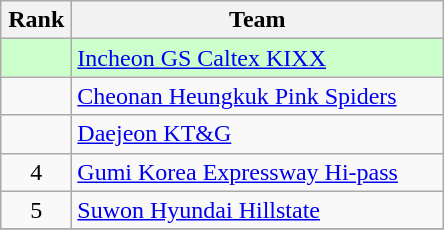<table class="wikitable" style="text-align: center;">
<tr>
<th width=40>Rank</th>
<th width=240>Team</th>
</tr>
<tr bgcolor=#ccffcc>
<td></td>
<td align=left><a href='#'>Incheon GS Caltex KIXX</a></td>
</tr>
<tr>
<td></td>
<td align=left><a href='#'>Cheonan Heungkuk Pink Spiders</a></td>
</tr>
<tr>
<td></td>
<td align=left><a href='#'>Daejeon KT&G</a></td>
</tr>
<tr>
<td>4</td>
<td align=left><a href='#'>Gumi Korea Expressway Hi-pass</a></td>
</tr>
<tr>
<td>5</td>
<td align=left><a href='#'>Suwon Hyundai Hillstate</a></td>
</tr>
<tr>
</tr>
</table>
